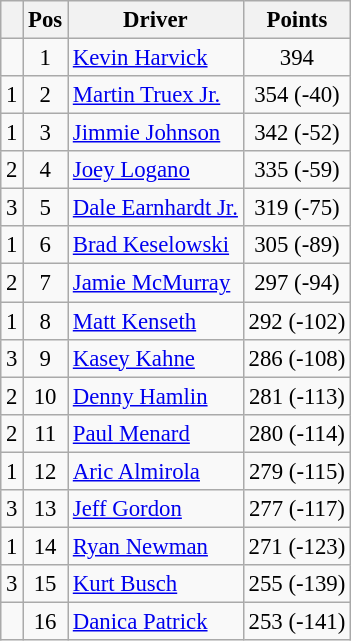<table class="wikitable" style="font-size: 95%;">
<tr>
<th></th>
<th>Pos</th>
<th>Driver</th>
<th>Points</th>
</tr>
<tr>
<td align="left"></td>
<td style="text-align:center;">1</td>
<td><a href='#'>Kevin Harvick</a></td>
<td style="text-align:center;">394</td>
</tr>
<tr>
<td align="left"> 1</td>
<td style="text-align:center;">2</td>
<td><a href='#'>Martin Truex Jr.</a></td>
<td style="text-align:center;">354 (-40)</td>
</tr>
<tr>
<td align="left"> 1</td>
<td style="text-align:center;">3</td>
<td><a href='#'>Jimmie Johnson</a></td>
<td style="text-align:center;">342 (-52)</td>
</tr>
<tr>
<td align="left"> 2</td>
<td style="text-align:center;">4</td>
<td><a href='#'>Joey Logano</a></td>
<td style="text-align:center;">335 (-59)</td>
</tr>
<tr>
<td align="left"> 3</td>
<td style="text-align:center;">5</td>
<td><a href='#'>Dale Earnhardt Jr.</a></td>
<td style="text-align:center;">319 (-75)</td>
</tr>
<tr>
<td align="left"> 1</td>
<td style="text-align:center;">6</td>
<td><a href='#'>Brad Keselowski</a></td>
<td style="text-align:center;">305 (-89)</td>
</tr>
<tr>
<td align="left"> 2</td>
<td style="text-align:center;">7</td>
<td><a href='#'>Jamie McMurray</a></td>
<td style="text-align:center;">297 (-94)</td>
</tr>
<tr>
<td align="left"> 1</td>
<td style="text-align:center;">8</td>
<td><a href='#'>Matt Kenseth</a></td>
<td style="text-align:center;">292 (-102)</td>
</tr>
<tr>
<td align="left"> 3</td>
<td style="text-align:center;">9</td>
<td><a href='#'>Kasey Kahne</a></td>
<td style="text-align:center;">286 (-108)</td>
</tr>
<tr>
<td align="left"> 2</td>
<td style="text-align:center;">10</td>
<td><a href='#'>Denny Hamlin</a></td>
<td style="text-align:center;">281 (-113)</td>
</tr>
<tr>
<td align="left"> 2</td>
<td style="text-align:center;">11</td>
<td><a href='#'>Paul Menard</a></td>
<td style="text-align:center;">280 (-114)</td>
</tr>
<tr>
<td align="left"> 1</td>
<td style="text-align:center;">12</td>
<td><a href='#'>Aric Almirola</a></td>
<td style="text-align:center;">279 (-115)</td>
</tr>
<tr>
<td align="left"> 3</td>
<td style="text-align:center;">13</td>
<td><a href='#'>Jeff Gordon</a></td>
<td style="text-align:center;">277 (-117)</td>
</tr>
<tr>
<td align="left"> 1</td>
<td style="text-align:center;">14</td>
<td><a href='#'>Ryan Newman</a></td>
<td style="text-align:center;">271 (-123)</td>
</tr>
<tr>
<td align="left"> 3</td>
<td style="text-align:center;">15</td>
<td><a href='#'>Kurt Busch</a></td>
<td style="text-align:center;">255 (-139)</td>
</tr>
<tr>
<td align="left"></td>
<td style="text-align:center;">16</td>
<td><a href='#'>Danica Patrick</a></td>
<td style="text-align:center;">253 (-141)</td>
</tr>
</table>
